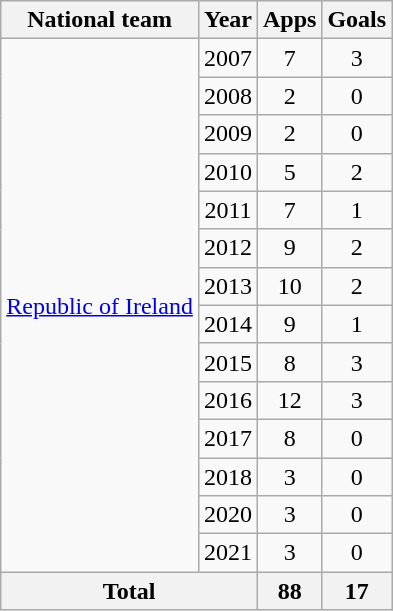<table class="wikitable" style="text-align:center">
<tr>
<th>National team</th>
<th>Year</th>
<th>Apps</th>
<th>Goals</th>
</tr>
<tr>
<td rowspan="14"><a href='#'>Republic of Ireland</a></td>
<td>2007</td>
<td>7</td>
<td>3</td>
</tr>
<tr>
<td>2008</td>
<td>2</td>
<td>0</td>
</tr>
<tr>
<td>2009</td>
<td>2</td>
<td>0</td>
</tr>
<tr>
<td>2010</td>
<td>5</td>
<td>2</td>
</tr>
<tr>
<td>2011</td>
<td>7</td>
<td>1</td>
</tr>
<tr>
<td>2012</td>
<td>9</td>
<td>2</td>
</tr>
<tr>
<td>2013</td>
<td>10</td>
<td>2</td>
</tr>
<tr>
<td>2014</td>
<td>9</td>
<td>1</td>
</tr>
<tr>
<td>2015</td>
<td>8</td>
<td>3</td>
</tr>
<tr>
<td>2016</td>
<td>12</td>
<td>3</td>
</tr>
<tr>
<td>2017</td>
<td>8</td>
<td>0</td>
</tr>
<tr>
<td>2018</td>
<td>3</td>
<td>0</td>
</tr>
<tr>
<td>2020</td>
<td>3</td>
<td>0</td>
</tr>
<tr>
<td>2021</td>
<td>3</td>
<td>0</td>
</tr>
<tr>
<th colspan="2">Total</th>
<th>88</th>
<th>17</th>
</tr>
</table>
